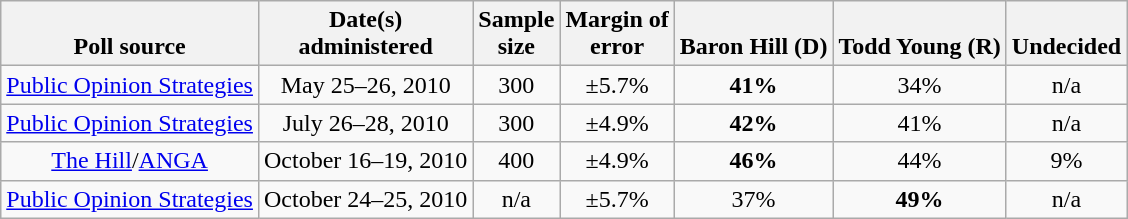<table class="wikitable" style="text-align:center">
<tr valign=bottom>
<th>Poll source</th>
<th>Date(s)<br> administered</th>
<th>Sample<br>size</th>
<th>Margin of<br>error</th>
<th align=left>Baron Hill (D)</th>
<th align=left>Todd Young (R)</th>
<th>Undecided</th>
</tr>
<tr>
<td><a href='#'>Public Opinion Strategies</a></td>
<td>May 25–26, 2010</td>
<td>300</td>
<td>±5.7%</td>
<td><strong>41%</strong></td>
<td>34%</td>
<td>n/a</td>
</tr>
<tr>
<td><a href='#'>Public Opinion Strategies</a></td>
<td>July 26–28, 2010</td>
<td>300</td>
<td>±4.9%</td>
<td><strong>42%</strong></td>
<td>41%</td>
<td>n/a</td>
</tr>
<tr>
<td><a href='#'>The Hill</a>/<a href='#'>ANGA</a></td>
<td>October 16–19, 2010</td>
<td>400</td>
<td>±4.9%</td>
<td><strong>46%</strong></td>
<td>44%</td>
<td>9%</td>
</tr>
<tr>
<td><a href='#'>Public Opinion Strategies</a></td>
<td>October 24–25, 2010</td>
<td>n/a</td>
<td>±5.7%</td>
<td>37%</td>
<td><strong>49%</strong></td>
<td>n/a</td>
</tr>
</table>
